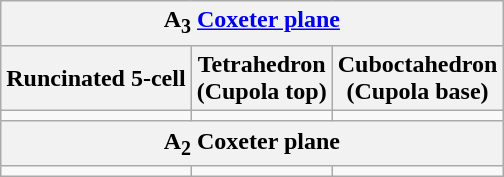<table class=wikitable>
<tr>
<th colspan=3>A<sub>3</sub> <a href='#'>Coxeter plane</a></th>
</tr>
<tr align=center>
<th>Runcinated 5-cell</th>
<th>Tetrahedron<br>(Cupola top)</th>
<th>Cuboctahedron<br>(Cupola base)</th>
</tr>
<tr align=center>
<td></td>
<td></td>
<td></td>
</tr>
<tr>
<th colspan=3>A<sub>2</sub> Coxeter plane</th>
</tr>
<tr align=center>
<td></td>
<td></td>
<td></td>
</tr>
</table>
